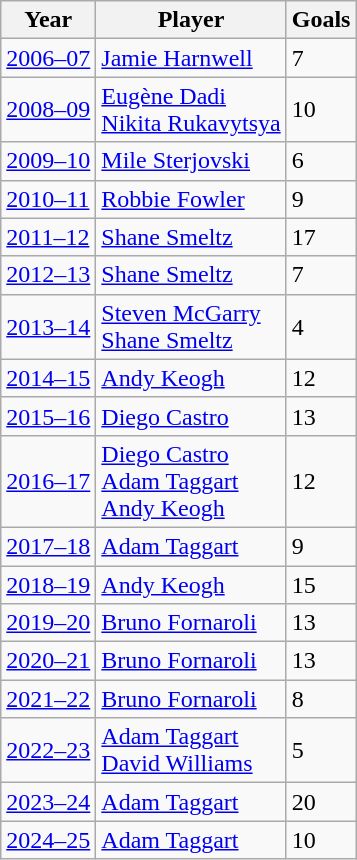<table class="wikitable">
<tr>
<th>Year</th>
<th>Player</th>
<th>Goals</th>
</tr>
<tr>
<td><a href='#'>2006–07</a></td>
<td> <a href='#'>Jamie Harnwell</a></td>
<td>7</td>
</tr>
<tr>
<td><a href='#'>2008–09</a></td>
<td> <a href='#'>Eugène Dadi</a> <br> <a href='#'>Nikita Rukavytsya</a></td>
<td>10</td>
</tr>
<tr>
<td><a href='#'>2009–10</a></td>
<td> <a href='#'>Mile Sterjovski</a></td>
<td>6</td>
</tr>
<tr>
<td><a href='#'>2010–11</a></td>
<td> <a href='#'>Robbie Fowler</a></td>
<td>9</td>
</tr>
<tr>
<td><a href='#'>2011–12</a></td>
<td> <a href='#'>Shane Smeltz</a></td>
<td>17</td>
</tr>
<tr>
<td><a href='#'>2012–13</a></td>
<td> <a href='#'>Shane Smeltz</a></td>
<td>7</td>
</tr>
<tr>
<td><a href='#'>2013–14</a></td>
<td> <a href='#'>Steven McGarry</a> <br> <a href='#'>Shane Smeltz</a></td>
<td>4</td>
</tr>
<tr>
<td><a href='#'>2014–15</a></td>
<td> <a href='#'>Andy Keogh</a></td>
<td>12</td>
</tr>
<tr>
<td><a href='#'>2015–16</a></td>
<td> <a href='#'>Diego Castro</a></td>
<td>13</td>
</tr>
<tr>
<td><a href='#'>2016–17</a></td>
<td> <a href='#'>Diego Castro</a> <br> <a href='#'>Adam Taggart</a> <br> <a href='#'>Andy Keogh</a></td>
<td>12</td>
</tr>
<tr>
<td><a href='#'>2017–18</a></td>
<td> <a href='#'>Adam Taggart</a></td>
<td>9</td>
</tr>
<tr>
<td><a href='#'>2018–19</a></td>
<td> <a href='#'>Andy Keogh</a></td>
<td>15</td>
</tr>
<tr>
<td><a href='#'>2019–20</a></td>
<td> <a href='#'>Bruno Fornaroli</a></td>
<td>13</td>
</tr>
<tr>
<td><a href='#'>2020–21</a></td>
<td> <a href='#'>Bruno Fornaroli</a></td>
<td>13</td>
</tr>
<tr>
<td><a href='#'>2021–22</a></td>
<td> <a href='#'>Bruno Fornaroli</a></td>
<td>8</td>
</tr>
<tr>
<td><a href='#'>2022–23</a></td>
<td> <a href='#'>Adam Taggart</a> <br> <a href='#'>David Williams</a></td>
<td>5</td>
</tr>
<tr>
<td><a href='#'>2023–24</a></td>
<td> <a href='#'>Adam Taggart</a></td>
<td>20</td>
</tr>
<tr>
<td><a href='#'>2024–25</a></td>
<td> <a href='#'>Adam Taggart</a></td>
<td>10</td>
</tr>
</table>
